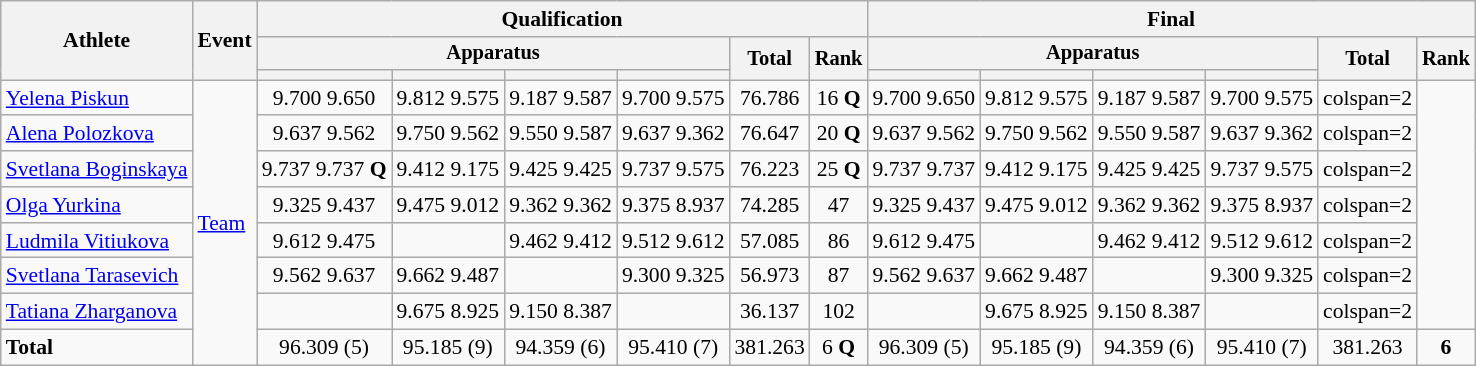<table class="wikitable" style="font-size:90%">
<tr>
<th rowspan=3>Athlete</th>
<th rowspan=3>Event</th>
<th colspan=6>Qualification</th>
<th colspan=6>Final</th>
</tr>
<tr style="font-size:95%">
<th colspan=4>Apparatus</th>
<th rowspan=2>Total</th>
<th rowspan=2>Rank</th>
<th colspan=4>Apparatus</th>
<th rowspan=2>Total</th>
<th rowspan=2>Rank</th>
</tr>
<tr style="font-size:95%">
<th></th>
<th></th>
<th></th>
<th></th>
<th></th>
<th></th>
<th></th>
<th></th>
</tr>
<tr align=center>
<td align=left><a href='#'>Yelena Piskun</a></td>
<td align=left rowspan=8><a href='#'>Team</a></td>
<td>9.700 	9.650</td>
<td>9.812 	9.575</td>
<td>9.187 	9.587</td>
<td>9.700 	9.575</td>
<td>76.786</td>
<td>16 <strong>Q</strong></td>
<td>9.700 	9.650</td>
<td>9.812 	9.575</td>
<td>9.187 	9.587</td>
<td>9.700 	9.575</td>
<td>colspan=2 </td>
</tr>
<tr align=center>
<td align=left><a href='#'>Alena Polozkova</a></td>
<td>9.637 	9.562</td>
<td>9.750 	9.562</td>
<td>9.550 	9.587</td>
<td>9.637 	9.362</td>
<td>76.647</td>
<td>20 <strong>Q</strong></td>
<td>9.637 	9.562</td>
<td>9.750 	9.562</td>
<td>9.550 	9.587</td>
<td>9.637 	9.362</td>
<td>colspan=2 </td>
</tr>
<tr align=center>
<td align=left><a href='#'>Svetlana Boginskaya</a></td>
<td>9.737 	9.737 <strong>Q</strong></td>
<td>9.412 	9.175</td>
<td>9.425 	9.425</td>
<td>9.737 	9.575</td>
<td>76.223</td>
<td>25 <strong>Q</strong></td>
<td>9.737 	9.737</td>
<td>9.412 	9.175</td>
<td>9.425 	9.425</td>
<td>9.737 	9.575</td>
<td>colspan=2 </td>
</tr>
<tr align=center>
<td align=left><a href='#'>Olga Yurkina</a></td>
<td>9.325 	9.437</td>
<td>9.475 	9.012</td>
<td>9.362 	9.362</td>
<td>9.375 	8.937</td>
<td>74.285</td>
<td>47</td>
<td>9.325 	9.437</td>
<td>9.475 	9.012</td>
<td>9.362 	9.362</td>
<td>9.375 	8.937</td>
<td>colspan=2 </td>
</tr>
<tr align=center>
<td align=left><a href='#'>Ludmila Vitiukova</a></td>
<td>9.612 	9.475</td>
<td></td>
<td>9.462 	9.412</td>
<td>9.512 	9.612</td>
<td>57.085</td>
<td>86</td>
<td>9.612 	9.475</td>
<td></td>
<td>9.462 	9.412</td>
<td>9.512 	9.612</td>
<td>colspan=2 </td>
</tr>
<tr align=center>
<td align=left><a href='#'>Svetlana Tarasevich</a></td>
<td>9.562 	9.637</td>
<td>9.662 	9.487</td>
<td></td>
<td>9.300 	9.325</td>
<td>56.973</td>
<td>87</td>
<td>9.562 	9.637</td>
<td>9.662 	9.487</td>
<td></td>
<td>9.300 	9.325</td>
<td>colspan=2 </td>
</tr>
<tr align=center>
<td align=left><a href='#'>Tatiana Zharganova</a></td>
<td></td>
<td>9.675 	8.925</td>
<td>9.150 	8.387</td>
<td></td>
<td>36.137</td>
<td>102</td>
<td></td>
<td>9.675 	8.925</td>
<td>9.150 	8.387</td>
<td></td>
<td>colspan=2 </td>
</tr>
<tr align=center>
<td align=left><strong>Total</strong></td>
<td>96.309 (5)</td>
<td>95.185 (9)</td>
<td>94.359 (6)</td>
<td>95.410 (7)</td>
<td>381.263</td>
<td>6 <strong>Q</strong></td>
<td>96.309 (5)</td>
<td>95.185 (9)</td>
<td>94.359 (6)</td>
<td>95.410 (7)</td>
<td>381.263</td>
<td><strong>6</strong></td>
</tr>
</table>
